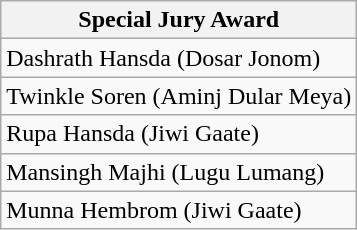<table class="wikitable">
<tr>
<th>Special Jury Award</th>
</tr>
<tr>
<td>Dashrath Hansda (Dosar Jonom)</td>
</tr>
<tr>
<td>Twinkle Soren (Aminj Dular Meya)</td>
</tr>
<tr>
<td>Rupa Hansda (Jiwi Gaate)</td>
</tr>
<tr>
<td>Mansingh Majhi (Lugu Lumang)</td>
</tr>
<tr>
<td>Munna Hembrom (Jiwi Gaate)</td>
</tr>
</table>
